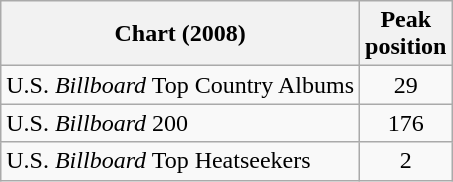<table class="wikitable">
<tr>
<th>Chart (2008)</th>
<th>Peak<br>position</th>
</tr>
<tr>
<td>U.S. <em>Billboard</em> Top Country Albums</td>
<td align="center">29</td>
</tr>
<tr>
<td>U.S. <em>Billboard</em> 200</td>
<td align="center">176</td>
</tr>
<tr>
<td>U.S. <em>Billboard</em> Top Heatseekers</td>
<td align="center">2</td>
</tr>
</table>
